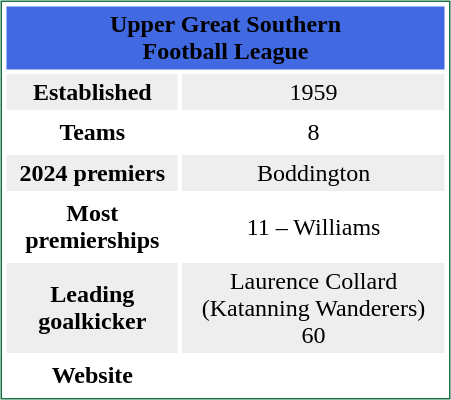<table style="margin:5px; border:1px solid #177245;" align=right cellpadding=3 cellspacing=3 width=300>
<tr align="center" bgcolor=#4169E1>
<td colspan=2><span><strong>Upper Great Southern<br>Football League</strong></span></td>
</tr>
<tr align="center" bgcolor="#eeeeee">
<td><strong>Established</strong></td>
<td>1959</td>
</tr>
<tr align="center">
<td><strong>Teams</strong></td>
<td>8</td>
</tr>
<tr align="center" bgcolor="#eeeeee">
<td><strong>2024 premiers</strong></td>
<td>Boddington</td>
</tr>
<tr align="center">
<td><strong>Most premierships</strong></td>
<td>11 – Williams</td>
</tr>
<tr align="center" bgcolor="#eeeeee">
<td><strong>Leading goalkicker</strong></td>
<td>Laurence Collard (Katanning Wanderers) 60</td>
</tr>
<tr align="center">
<td><strong>Website</strong></td>
<td></td>
</tr>
</table>
